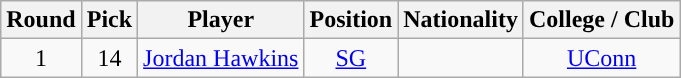<table class="wikitable sortable sortable">
<tr>
<th style="background:#">Round</th>
<th style="background:#">Pick</th>
<th style="background:#">Player</th>
<th style="background:#">Position</th>
<th style="background:#">Nationality</th>
<th style="background:#">College / Club</th>
</tr>
<tr style="text-align: center">
<td>1</td>
<td>14</td>
<td><a href='#'>Jordan Hawkins</a></td>
<td><a href='#'>SG</a></td>
<td></td>
<td><a href='#'>UConn</a> </td>
</tr>
</table>
